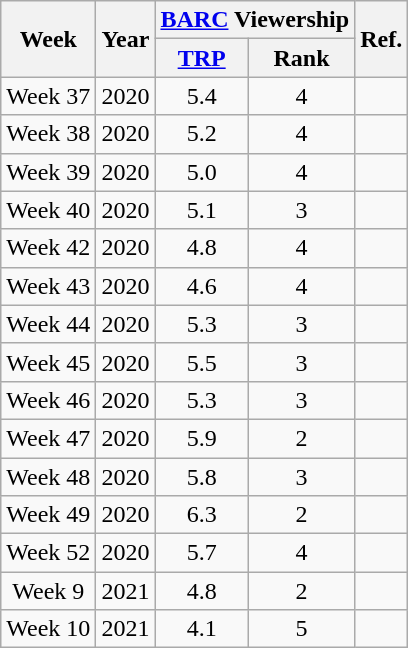<table class="wikitable" style="text-align:center">
<tr>
<th rowspan="2">Week</th>
<th rowspan="2">Year</th>
<th colspan="2"><a href='#'>BARC</a> Viewership</th>
<th rowspan="2">Ref.</th>
</tr>
<tr>
<th><a href='#'>TRP</a></th>
<th>Rank</th>
</tr>
<tr>
<td>Week 37</td>
<td>2020</td>
<td>5.4</td>
<td>4</td>
<td></td>
</tr>
<tr>
<td>Week 38</td>
<td>2020</td>
<td>5.2</td>
<td>4</td>
<td></td>
</tr>
<tr>
<td>Week 39</td>
<td>2020</td>
<td>5.0</td>
<td>4</td>
<td></td>
</tr>
<tr>
<td>Week 40</td>
<td>2020</td>
<td>5.1</td>
<td>3</td>
<td></td>
</tr>
<tr>
<td>Week 42</td>
<td>2020</td>
<td>4.8</td>
<td>4</td>
<td></td>
</tr>
<tr>
<td>Week 43</td>
<td>2020</td>
<td>4.6</td>
<td>4</td>
<td></td>
</tr>
<tr>
<td>Week 44</td>
<td>2020</td>
<td>5.3</td>
<td>3</td>
<td></td>
</tr>
<tr>
<td>Week 45</td>
<td>2020</td>
<td>5.5</td>
<td>3</td>
<td></td>
</tr>
<tr>
<td>Week 46</td>
<td>2020</td>
<td>5.3</td>
<td>3</td>
<td></td>
</tr>
<tr>
<td>Week 47</td>
<td>2020</td>
<td>5.9</td>
<td>2</td>
<td></td>
</tr>
<tr>
<td>Week 48</td>
<td>2020</td>
<td>5.8</td>
<td>3</td>
<td></td>
</tr>
<tr>
<td>Week 49</td>
<td>2020</td>
<td>6.3</td>
<td>2</td>
<td></td>
</tr>
<tr>
<td>Week 52</td>
<td>2020</td>
<td>5.7</td>
<td>4</td>
<td></td>
</tr>
<tr>
<td>Week 9</td>
<td>2021</td>
<td>4.8</td>
<td>2</td>
<td></td>
</tr>
<tr>
<td>Week 10</td>
<td>2021</td>
<td>4.1</td>
<td>5</td>
<td></td>
</tr>
</table>
